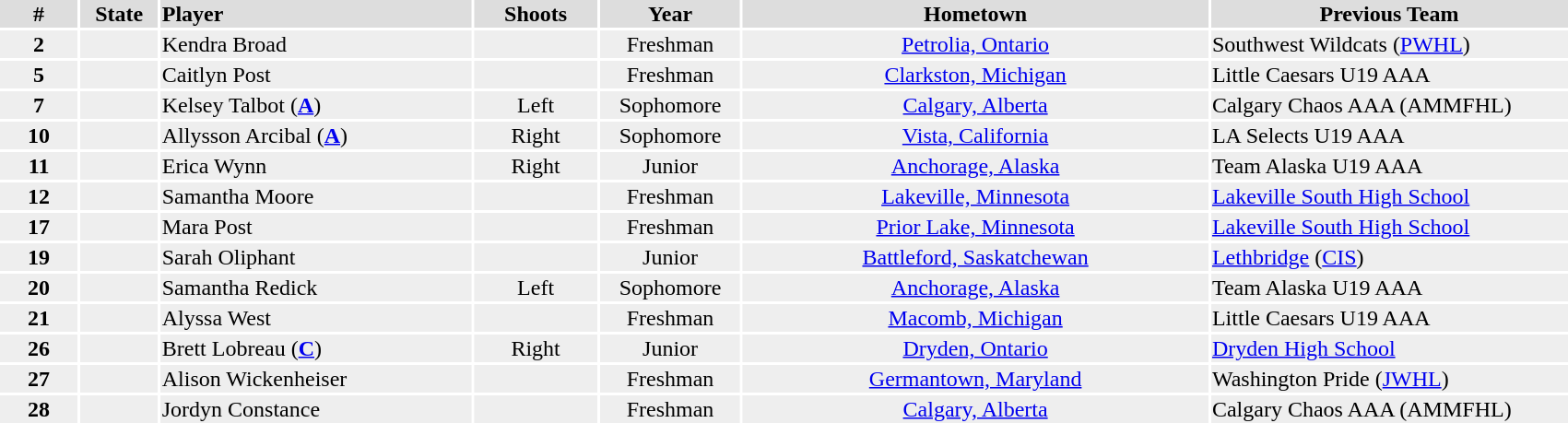<table width=90%>
<tr>
<th colspan=7></th>
</tr>
<tr bgcolor="#dddddd">
<th width=5%>#</th>
<th width=5%>State</th>
<td align=left!!width=10%><strong>Player</strong></td>
<th width=8%>Shoots</th>
<th width=9%>Year</th>
<th width=30%>Hometown</th>
<th width=23%>Previous Team</th>
</tr>
<tr bgcolor="#eeeeee">
<td align=center><strong>2</strong></td>
<td align=center></td>
<td>Kendra Broad</td>
<td align=center></td>
<td align=center>Freshman</td>
<td align=center><a href='#'>Petrolia, Ontario</a></td>
<td>Southwest Wildcats (<a href='#'>PWHL</a>)</td>
</tr>
<tr bgcolor="#eeeeee">
<td align=center><strong>5</strong></td>
<td align=center></td>
<td>Caitlyn Post</td>
<td align=center></td>
<td align=center>Freshman</td>
<td align=center><a href='#'>Clarkston, Michigan</a></td>
<td>Little Caesars U19 AAA</td>
</tr>
<tr bgcolor="#eeeeee">
<td align=center><strong>7</strong></td>
<td align=center></td>
<td>Kelsey Talbot (<strong><a href='#'>A</a></strong>)</td>
<td align=center>Left</td>
<td align=center>Sophomore</td>
<td align=center><a href='#'>Calgary, Alberta</a></td>
<td>Calgary Chaos AAA (AMMFHL)</td>
</tr>
<tr bgcolor="#eeeeee">
<td align=center><strong>10</strong></td>
<td align=center></td>
<td>Allysson Arcibal (<strong><a href='#'>A</a></strong>)</td>
<td align=center>Right</td>
<td align=center>Sophomore</td>
<td align=center><a href='#'>Vista, California</a></td>
<td>LA Selects U19 AAA</td>
</tr>
<tr bgcolor="#eeeeee">
<td align=center><strong>11</strong></td>
<td align=center></td>
<td>Erica Wynn</td>
<td align=center>Right</td>
<td align=center>Junior</td>
<td align=center><a href='#'>Anchorage, Alaska</a></td>
<td>Team Alaska U19 AAA</td>
</tr>
<tr bgcolor="#eeeeee">
<td align=center><strong>12</strong></td>
<td align=center></td>
<td>Samantha Moore</td>
<td align=center></td>
<td align=center>Freshman</td>
<td align=center><a href='#'>Lakeville, Minnesota</a></td>
<td><a href='#'>Lakeville South High School</a></td>
</tr>
<tr bgcolor="#eeeeee">
<td align=center><strong>17</strong></td>
<td align=center></td>
<td>Mara Post</td>
<td align=center></td>
<td align=center>Freshman</td>
<td align=center><a href='#'>Prior Lake, Minnesota</a></td>
<td><a href='#'>Lakeville South High School</a></td>
</tr>
<tr bgcolor="#eeeeee">
<td align=center><strong>19</strong></td>
<td align=center></td>
<td>Sarah Oliphant</td>
<td align=center></td>
<td align=center>Junior</td>
<td align=center><a href='#'>Battleford, Saskatchewan</a></td>
<td><a href='#'>Lethbridge</a> (<a href='#'>CIS</a>)</td>
</tr>
<tr bgcolor="#eeeeee">
<td align=center><strong>20</strong></td>
<td align=center></td>
<td>Samantha Redick</td>
<td align=center>Left</td>
<td align=center>Sophomore</td>
<td align=center><a href='#'>Anchorage, Alaska</a></td>
<td>Team Alaska U19 AAA</td>
</tr>
<tr bgcolor="#eeeeee">
<td align=center><strong>21</strong></td>
<td align=center></td>
<td>Alyssa West</td>
<td align=center></td>
<td align=center>Freshman</td>
<td align=center><a href='#'>Macomb, Michigan</a></td>
<td>Little Caesars U19 AAA</td>
</tr>
<tr bgcolor="#eeeeee">
<td align=center><strong>26</strong></td>
<td align=center></td>
<td>Brett Lobreau (<strong><a href='#'>C</a></strong>)</td>
<td align=center>Right</td>
<td align=center>Junior</td>
<td align=center><a href='#'>Dryden, Ontario</a></td>
<td><a href='#'>Dryden High School</a></td>
</tr>
<tr bgcolor="#eeeeee">
<td align=center><strong>27</strong></td>
<td align=center></td>
<td>Alison Wickenheiser</td>
<td align=center></td>
<td align=center>Freshman</td>
<td align=center><a href='#'>Germantown, Maryland</a></td>
<td>Washington Pride (<a href='#'>JWHL</a>)</td>
</tr>
<tr bgcolor="#eeeeee">
<td align=center><strong>28</strong></td>
<td align=center></td>
<td>Jordyn Constance</td>
<td align=center></td>
<td align=center>Freshman</td>
<td align=center><a href='#'>Calgary, Alberta</a></td>
<td>Calgary Chaos AAA (AMMFHL)</td>
</tr>
</table>
